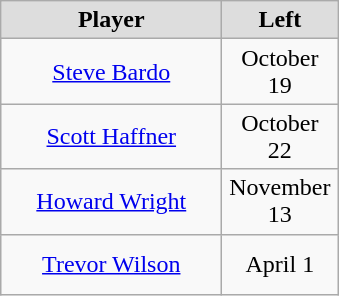<table class="wikitable" style="text-align: center">
<tr align="center"  bgcolor="#dddddd">
<td style="width:140px"><strong>Player</strong></td>
<td style="width:70px"><strong>Left</strong></td>
</tr>
<tr style="height:40px">
<td><a href='#'>Steve Bardo</a></td>
<td>October 19</td>
</tr>
<tr style="height:40px">
<td><a href='#'>Scott Haffner</a></td>
<td>October 22</td>
</tr>
<tr style="height:40px">
<td><a href='#'>Howard Wright</a></td>
<td>November 13</td>
</tr>
<tr style="height:40px">
<td><a href='#'>Trevor Wilson</a></td>
<td>April 1</td>
</tr>
</table>
